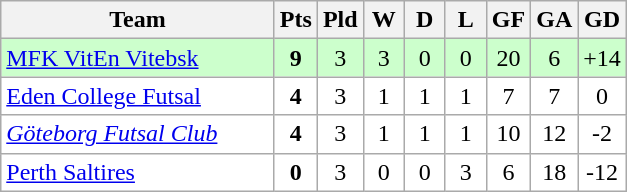<table class="wikitable" style="text-align: center;">
<tr>
<th width="175">Team</th>
<th width="20">Pts</th>
<th width="20">Pld</th>
<th width="20">W</th>
<th width="20">D</th>
<th width="20">L</th>
<th width="20">GF</th>
<th width="20">GA</th>
<th width="20">GD</th>
</tr>
<tr bgcolor=#ccffcc>
<td align="left"> <a href='#'>MFK VitEn Vitebsk</a></td>
<td><strong>9</strong></td>
<td>3</td>
<td>3</td>
<td>0</td>
<td>0</td>
<td>20</td>
<td>6</td>
<td>+14</td>
</tr>
<tr bgcolor=ffffff>
<td align="left"> <a href='#'>Eden College Futsal</a></td>
<td><strong>4</strong></td>
<td>3</td>
<td>1</td>
<td>1</td>
<td>1</td>
<td>7</td>
<td>7</td>
<td>0</td>
</tr>
<tr bgcolor=ffffff>
<td align="left"> <em><a href='#'>Göteborg Futsal Club</a></em></td>
<td><strong>4</strong></td>
<td>3</td>
<td>1</td>
<td>1</td>
<td>1</td>
<td>10</td>
<td>12</td>
<td>-2</td>
</tr>
<tr bgcolor=ffffff>
<td align="left"> <a href='#'>Perth Saltires</a></td>
<td><strong>0</strong></td>
<td>3</td>
<td>0</td>
<td>0</td>
<td>3</td>
<td>6</td>
<td>18</td>
<td>-12</td>
</tr>
</table>
